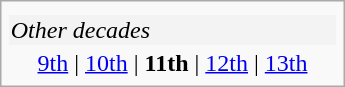<table class="infobox" width=230>
<tr>
<td></td>
</tr>
<tr style="background-color:#f3f3f3">
<td><em>Other decades</em></td>
</tr>
<tr>
<td align="center"><a href='#'>9th</a> | <a href='#'>10th</a> | <strong>11th</strong> | <a href='#'>12th</a> | <a href='#'>13th</a></td>
</tr>
</table>
